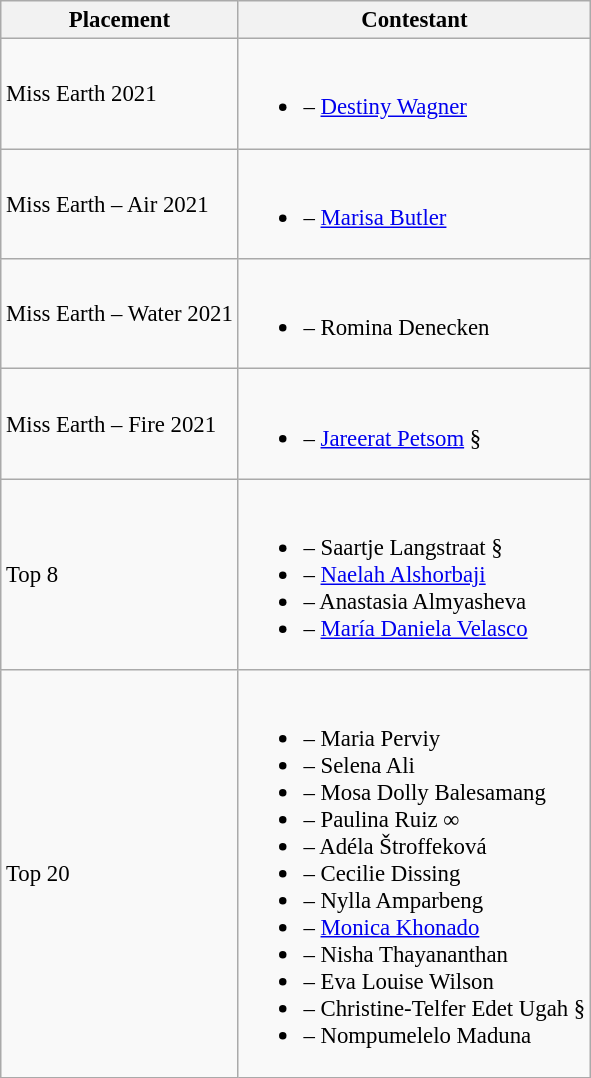<table class="wikitable sortable" style="font-size: 95%;">
<tr>
<th>Placement</th>
<th>Contestant</th>
</tr>
<tr>
<td>Miss Earth 2021</td>
<td><br><ul><li> – <a href='#'>Destiny Wagner</a></li></ul></td>
</tr>
<tr>
<td>Miss Earth – Air 2021</td>
<td><br><ul><li> – <a href='#'>Marisa Butler</a></li></ul></td>
</tr>
<tr>
<td>Miss Earth – Water 2021</td>
<td><br><ul><li> – Romina Denecken</li></ul></td>
</tr>
<tr>
<td>Miss Earth – Fire 2021</td>
<td><br><ul><li> – <a href='#'>Jareerat Petsom</a> §</li></ul></td>
</tr>
<tr>
<td>Top 8</td>
<td><br><ul><li> – Saartje Langstraat §</li><li> – <a href='#'>Naelah Alshorbaji</a></li><li> – Anastasia Almyasheva</li><li> – <a href='#'>María Daniela Velasco</a></li></ul></td>
</tr>
<tr>
<td>Top 20</td>
<td><br><ul><li> – Maria Perviy</li><li> – Selena Ali</li><li> – Mosa Dolly Balesamang</li><li> – Paulina Ruiz ∞</li><li> – Adéla Štroffeková</li><li> – Cecilie Dissing</li><li> – Nylla Amparbeng</li><li> – <a href='#'>Monica Khonado</a></li><li> – Nisha Thayananthan</li><li> – Eva Louise Wilson</li><li> – Christine-Telfer Edet Ugah §</li><li> – Nompumelelo Maduna</li></ul></td>
</tr>
</table>
